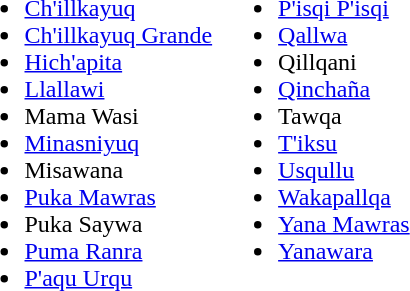<table>
<tr valign="top">
<td><br><ul><li><a href='#'>Ch'illkayuq</a></li><li><a href='#'>Ch'illkayuq Grande</a></li><li><a href='#'>Hich'apita</a></li><li><a href='#'>Llallawi</a></li><li>Mama Wasi</li><li><a href='#'>Minasniyuq</a></li><li>Misawana</li><li><a href='#'>Puka Mawras</a></li><li>Puka Saywa</li><li><a href='#'>Puma Ranra</a></li><li><a href='#'>P'aqu Urqu</a></li></ul></td>
<td><br><ul><li><a href='#'>P'isqi P'isqi</a></li><li><a href='#'>Qallwa</a></li><li>Qillqani</li><li><a href='#'>Qinchaña</a></li><li>Tawqa</li><li><a href='#'>T'iksu</a></li><li><a href='#'>Usqullu</a></li><li><a href='#'>Wakapallqa</a></li><li><a href='#'>Yana Mawras</a></li><li><a href='#'>Yanawara</a></li></ul></td>
</tr>
</table>
